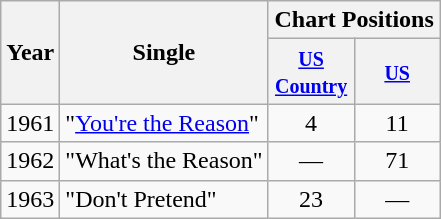<table class="wikitable">
<tr>
<th rowspan="2">Year</th>
<th rowspan="2">Single</th>
<th colspan="2">Chart Positions</th>
</tr>
<tr>
<th style="width:50px;"><small><a href='#'>US Country</a></small></th>
<th style="width:50px;"><small><a href='#'>US</a></small></th>
</tr>
<tr>
<td>1961</td>
<td>"<a href='#'>You're the Reason</a>"</td>
<td style="text-align:center;">4</td>
<td style="text-align:center;">11</td>
</tr>
<tr>
<td>1962</td>
<td>"What's the Reason"</td>
<td style="text-align:center;">—</td>
<td style="text-align:center;">71</td>
</tr>
<tr>
<td>1963</td>
<td>"Don't Pretend"</td>
<td style="text-align:center;">23</td>
<td style="text-align:center;">—</td>
</tr>
</table>
